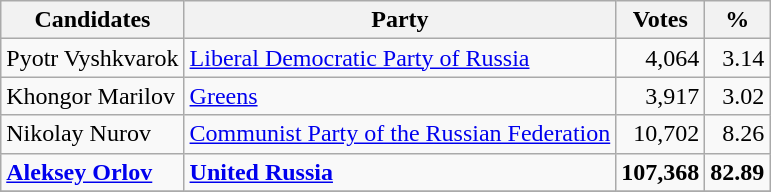<table class="wikitable sortable">
<tr>
<th>Candidates</th>
<th>Party</th>
<th>Votes</th>
<th>%</th>
</tr>
<tr>
<td>Pyotr Vyshkvarok</td>
<td><a href='#'>Liberal Democratic Party of Russia</a></td>
<td align=right>4,064</td>
<td align=right>3.14</td>
</tr>
<tr>
<td>Khongor Marilov</td>
<td><a href='#'>Greens</a></td>
<td align=right>3,917</td>
<td align=right>3.02</td>
</tr>
<tr>
<td>Nikolay Nurov</td>
<td><a href='#'>Communist Party of the Russian Federation</a></td>
<td align=right>10,702</td>
<td align=right>8.26</td>
</tr>
<tr>
<td><strong><a href='#'>Aleksey Orlov</a></strong></td>
<td><strong><a href='#'>United Russia</a></strong></td>
<td align=right><strong>107,368</strong></td>
<td align=right><strong>82.89</strong></td>
</tr>
<tr>
</tr>
</table>
